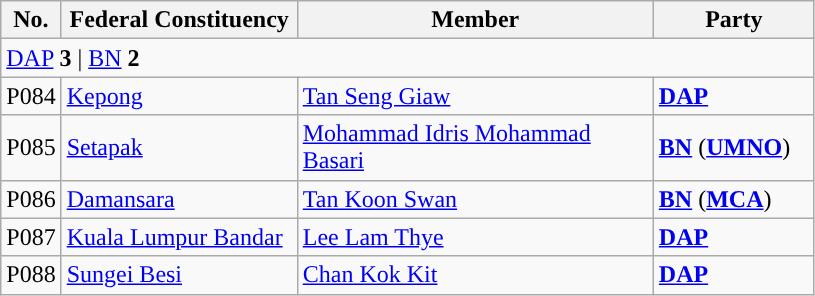<table class="wikitable sortable">
<tr>
<th style="width:30px;">No.</th>
<th style="width:150px;">Federal Constituency</th>
<th style="width:230px;">Member</th>
<th style="width:100px;">Party</th>
</tr>
<tr>
<td colspan="4"><a href='#'>DAP</a> <strong>3</strong> | <a href='#'>BN</a> <strong>2</strong></td>
</tr>
<tr>
<td>P084</td>
<td><a href='#'>Kepong</a></td>
<td><a href='#'>Tan Seng Giaw</a></td>
<td><strong><a href='#'>DAP</a></strong></td>
</tr>
<tr>
<td>P085</td>
<td><a href='#'>Setapak</a></td>
<td><a href='#'>Mohammad Idris Mohammad Basari</a></td>
<td><strong><a href='#'>BN</a></strong> (<strong><a href='#'>UMNO</a></strong>)</td>
</tr>
<tr>
<td>P086</td>
<td><a href='#'>Damansara</a></td>
<td><a href='#'>Tan Koon Swan</a></td>
<td><strong><a href='#'>BN</a></strong> (<strong><a href='#'>MCA</a></strong>)</td>
</tr>
<tr>
<td>P087</td>
<td><a href='#'>Kuala Lumpur Bandar</a></td>
<td><a href='#'>Lee Lam Thye</a></td>
<td><strong><a href='#'>DAP</a></strong></td>
</tr>
<tr>
<td>P088</td>
<td><a href='#'>Sungei Besi</a></td>
<td><a href='#'>Chan Kok Kit</a></td>
<td><strong><a href='#'>DAP</a></strong></td>
</tr>
</table>
